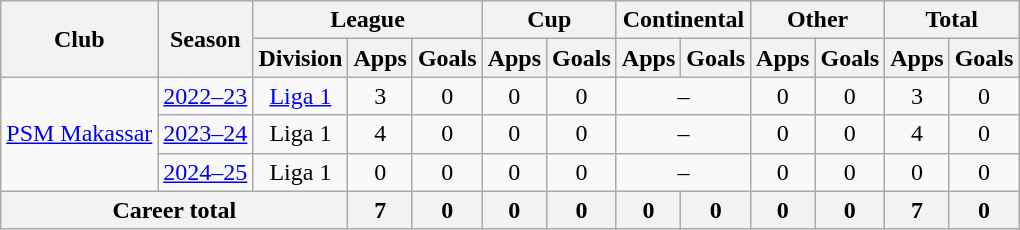<table class="wikitable" style="text-align: center">
<tr>
<th rowspan="2">Club</th>
<th rowspan="2">Season</th>
<th colspan="3">League</th>
<th colspan="2">Cup</th>
<th colspan="2">Continental</th>
<th colspan="2">Other</th>
<th colspan="3">Total</th>
</tr>
<tr>
<th>Division</th>
<th>Apps</th>
<th>Goals</th>
<th>Apps</th>
<th>Goals</th>
<th>Apps</th>
<th>Goals</th>
<th>Apps</th>
<th>Goals</th>
<th>Apps</th>
<th>Goals</th>
</tr>
<tr>
<td rowspan="3"><a href='#'>PSM Makassar</a></td>
<td><a href='#'>2022–23</a></td>
<td rowspan="1" valign="center"><a href='#'>Liga 1</a></td>
<td>3</td>
<td>0</td>
<td>0</td>
<td>0</td>
<td colspan="2">–</td>
<td>0</td>
<td>0</td>
<td>3</td>
<td>0</td>
</tr>
<tr>
<td><a href='#'>2023–24</a></td>
<td>Liga 1</td>
<td>4</td>
<td>0</td>
<td>0</td>
<td>0</td>
<td colspan="2">–</td>
<td>0</td>
<td>0</td>
<td>4</td>
<td>0</td>
</tr>
<tr>
<td><a href='#'>2024–25</a></td>
<td>Liga 1</td>
<td>0</td>
<td>0</td>
<td>0</td>
<td>0</td>
<td colspan="2">–</td>
<td>0</td>
<td>0</td>
<td>0</td>
<td>0</td>
</tr>
<tr>
<th colspan=3>Career total</th>
<th>7</th>
<th>0</th>
<th>0</th>
<th>0</th>
<th>0</th>
<th>0</th>
<th>0</th>
<th>0</th>
<th>7</th>
<th>0</th>
</tr>
</table>
